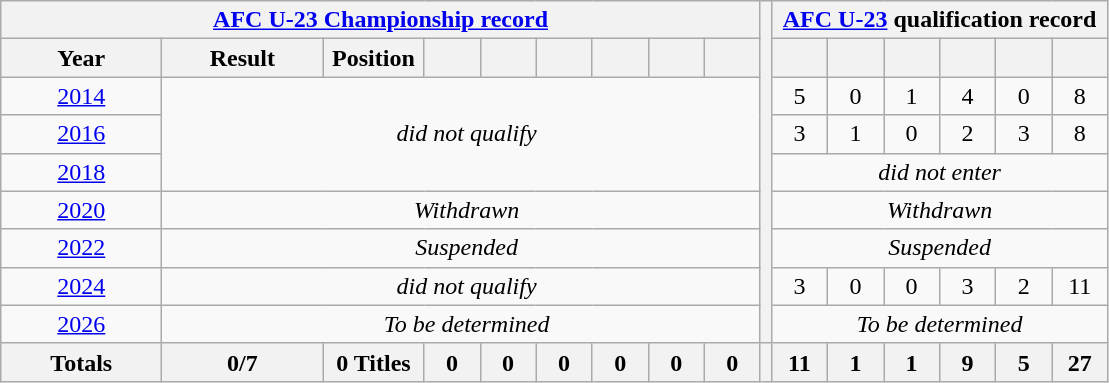<table class="wikitable collapsible collapsed" style="text-align: center;">
<tr>
<th colspan=9><a href='#'>AFC U-23 Championship record</a></th>
<th style="width:1%;" rowspan="9"></th>
<th colspan=6><a href='#'>AFC U-23</a> qualification record</th>
</tr>
<tr>
<th style="width:100px;">Year</th>
<th style="width:100px;">Result</th>
<th style="width:60px;">Position</th>
<th style="width:30px;"></th>
<th style="width:30px;"></th>
<th style="width:30px;"></th>
<th style="width:30px;"></th>
<th style="width:30px;"></th>
<th style="width:30px;"></th>
<th style="width:30px;"></th>
<th style="width:30px;"></th>
<th style="width:30px;"></th>
<th style="width:30px;"></th>
<th style="width:30px;"></th>
<th style="width:30px;"></th>
</tr>
<tr>
<td> <a href='#'>2014</a></td>
<td rowspan=3 colspan=9><em>did not qualify</em></td>
<td>5</td>
<td>0</td>
<td>1</td>
<td>4</td>
<td>0</td>
<td>8</td>
</tr>
<tr>
<td> <a href='#'>2016</a></td>
<td>3</td>
<td>1</td>
<td>0</td>
<td>2</td>
<td>3</td>
<td>8</td>
</tr>
<tr>
<td> <a href='#'>2018</a></td>
<td colspan=6><em>did not enter</em></td>
</tr>
<tr>
<td><a href='#'>2020</a></td>
<td colspan=9><em>Withdrawn</em></td>
<td colspan=6><em>Withdrawn</em></td>
</tr>
<tr>
<td><a href='#'>2022</a></td>
<td colspan=9><em>Suspended</em></td>
<td colspan=6><em>Suspended</em></td>
</tr>
<tr>
<td><a href='#'>2024</a></td>
<td colspan=9><em>did not qualify</em></td>
<td>3</td>
<td>0</td>
<td>0</td>
<td>3</td>
<td>2</td>
<td>11</td>
</tr>
<tr>
<td><a href='#'>2026</a></td>
<td colspan=9><em>To be determined</em></td>
<td colspan=6><em>To be determined</em></td>
</tr>
<tr>
<th><strong>Totals</strong></th>
<th>0/7</th>
<th>0 Titles</th>
<th>0</th>
<th>0</th>
<th>0</th>
<th>0</th>
<th>0</th>
<th>0</th>
<th></th>
<th>11</th>
<th>1</th>
<th>1</th>
<th>9</th>
<th>5</th>
<th>27</th>
</tr>
</table>
